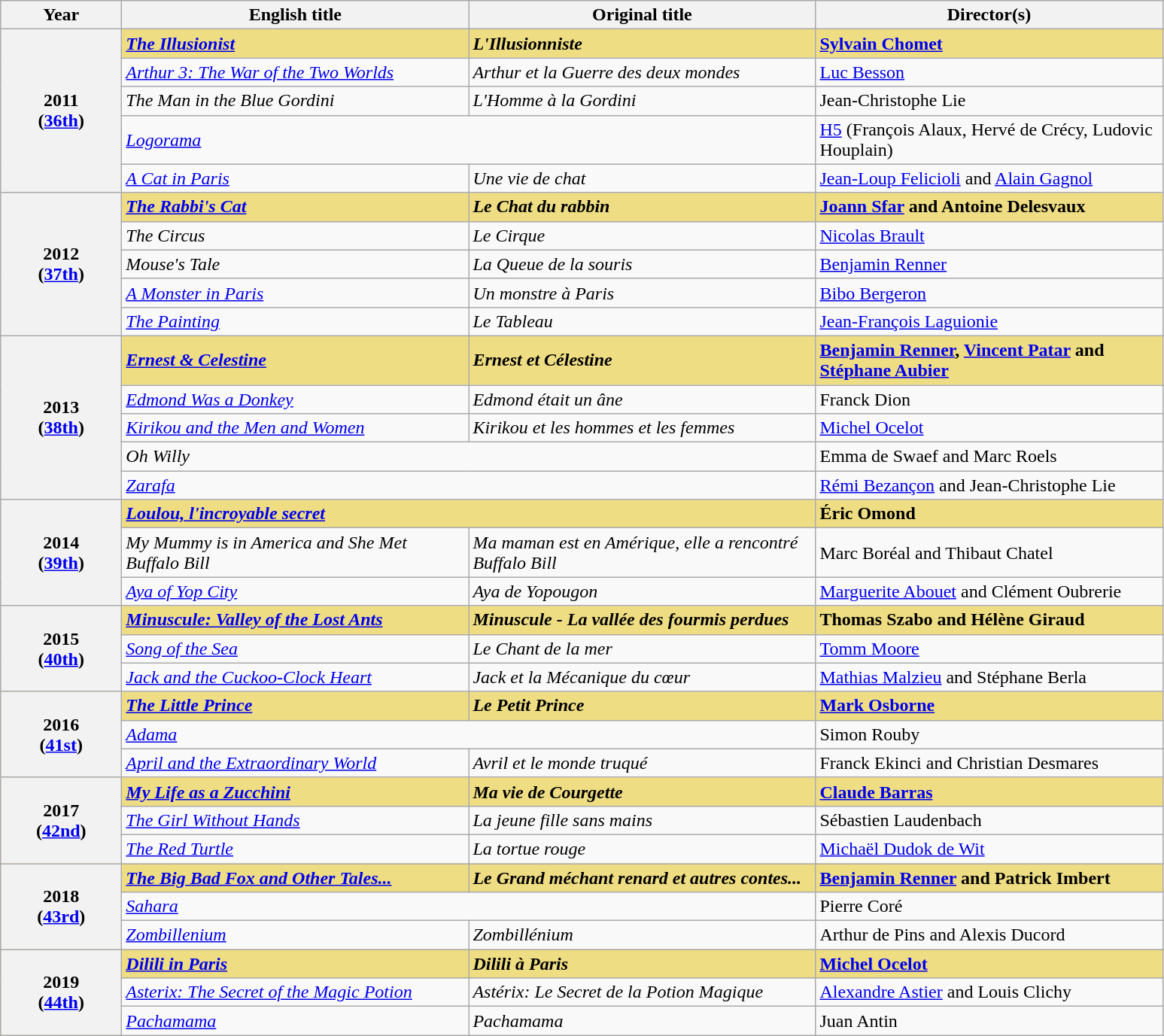<table class="wikitable">
<tr>
<th width="100">Year</th>
<th width="300">English title</th>
<th width="300">Original title</th>
<th width="300">Director(s)</th>
</tr>
<tr>
<th rowspan="5" style="text-align:center;">2011<br>(<a href='#'>36th</a>)</th>
<td style="background:#eedd82;"><strong><em><a href='#'>The Illusionist</a></em></strong></td>
<td style="background:#eedd82;"><em> <strong>L'Illusionniste</strong> </em></td>
<td style="background:#eedd82;"><a href='#'><strong>Sylvain Chomet</strong></a></td>
</tr>
<tr>
<td><em><a href='#'>Arthur 3: The War of the Two Worlds</a></em></td>
<td><em>Arthur et la Guerre des deux mondes</em></td>
<td><a href='#'>Luc Besson</a></td>
</tr>
<tr>
<td><em>The Man in the Blue Gordini</em></td>
<td><em>L'Homme à la Gordini</em></td>
<td>Jean-Christophe Lie</td>
</tr>
<tr>
<td colspan="2"><em><a href='#'>Logorama</a></em></td>
<td><a href='#'>H5</a> (François Alaux, Hervé de Crécy, Ludovic Houplain)</td>
</tr>
<tr>
<td><em><a href='#'>A Cat in Paris</a></em></td>
<td><em>Une vie de chat</em></td>
<td><a href='#'>Jean-Loup Felicioli</a> and <a href='#'>Alain Gagnol</a></td>
</tr>
<tr>
<th rowspan="5" style="text-align:center;">2012<br>(<a href='#'>37th</a>)</th>
<td style="background:#eedd82;"><strong><em><a href='#'>The Rabbi's Cat</a></em></strong></td>
<td style="background:#eedd82;"><strong><em>Le Chat du rabbin</em></strong></td>
<td style="background:#eedd82;"><strong><a href='#'>Joann Sfar</a> and Antoine Delesvaux</strong></td>
</tr>
<tr>
<td><em>The Circus</em></td>
<td><em>Le Cirque</em></td>
<td><a href='#'>Nicolas Brault</a></td>
</tr>
<tr>
<td><em>Mouse's Tale</em></td>
<td><em>La Queue de la souris</em></td>
<td><a href='#'>Benjamin Renner</a></td>
</tr>
<tr>
<td><em><a href='#'>A Monster in Paris</a></em></td>
<td><em>Un monstre à Paris</em></td>
<td><a href='#'>Bibo Bergeron</a></td>
</tr>
<tr>
<td><em><a href='#'>The Painting</a></em></td>
<td><em>Le Tableau</em></td>
<td><a href='#'>Jean-François Laguionie</a></td>
</tr>
<tr>
<th rowspan="5" style="text-align:center;">2013<br>(<a href='#'>38th</a>)</th>
<td style="background:#eedd82;"><strong><em><a href='#'>Ernest & Celestine</a></em></strong></td>
<td style="background:#eedd82;"><strong><em>Ernest et Célestine</em></strong></td>
<td style="background:#eedd82;"><strong><a href='#'>Benjamin Renner</a>, <a href='#'>Vincent Patar</a> and <a href='#'>Stéphane Aubier</a></strong></td>
</tr>
<tr>
<td><em><a href='#'>Edmond Was a Donkey</a></em></td>
<td><em>Edmond était un âne</em></td>
<td>Franck Dion</td>
</tr>
<tr>
<td><em><a href='#'>Kirikou and the Men and Women</a></em></td>
<td><em>Kirikou et les hommes et les femmes</em></td>
<td><a href='#'>Michel Ocelot</a></td>
</tr>
<tr>
<td colspan="2"><em>Oh Willy</em></td>
<td>Emma de Swaef and Marc Roels</td>
</tr>
<tr>
<td colspan="2"><em><a href='#'>Zarafa</a></em></td>
<td><a href='#'>Rémi Bezançon</a> and Jean-Christophe Lie</td>
</tr>
<tr>
<th rowspan="3" style="text-align:center;">2014<br>(<a href='#'>39th</a>)</th>
<td colspan="2" style="background:#eedd82;"><strong><em><a href='#'>Loulou, l'incroyable secret</a></em></strong></td>
<td style="background:#eedd82;"><strong>Éric Omond</strong></td>
</tr>
<tr>
<td><em>My Mummy is in America and She Met Buffalo Bill</em></td>
<td><em>Ma maman est en Amérique, elle a rencontré Buffalo Bill </em></td>
<td>Marc Boréal and Thibaut Chatel</td>
</tr>
<tr>
<td><em><a href='#'>Aya of Yop City</a></em></td>
<td><em>Aya de Yopougon</em></td>
<td><a href='#'>Marguerite Abouet</a> and Clément Oubrerie</td>
</tr>
<tr>
<th rowspan="3" style="text-align:center;">2015<br>(<a href='#'>40th</a>)</th>
<td style="background:#eedd82;"><strong><em><a href='#'>Minuscule: Valley of the Lost Ants</a></em></strong></td>
<td style="background:#eedd82;"><strong><em>Minuscule - La vallée des fourmis perdues</em></strong></td>
<td style="background:#eedd82;"><strong>Thomas Szabo and Hélène Giraud</strong></td>
</tr>
<tr>
<td><em><a href='#'>Song of the Sea</a></em></td>
<td><em>Le Chant de la mer</em></td>
<td><a href='#'>Tomm Moore</a></td>
</tr>
<tr>
<td><em><a href='#'>Jack and the Cuckoo-Clock Heart</a></em></td>
<td><em>Jack et la Mécanique du cœur</em></td>
<td><a href='#'>Mathias Malzieu</a> and Stéphane Berla</td>
</tr>
<tr style="background:#eedd82;">
<th rowspan="3">2016<br>(<a href='#'>41st</a>)</th>
<td><strong><em><a href='#'>The Little Prince</a></em></strong></td>
<td><strong><em>Le Petit Prince</em></strong></td>
<td><a href='#'><strong>Mark Osborne</strong></a></td>
</tr>
<tr>
<td colspan="2"><em><a href='#'>Adama</a></em></td>
<td>Simon Rouby</td>
</tr>
<tr>
<td><em><a href='#'>April and the Extraordinary World</a></em></td>
<td><em>Avril et le monde truqué</em></td>
<td>Franck Ekinci and Christian Desmares</td>
</tr>
<tr style="background:#eedd82;">
<th rowspan="3">2017<br>(<a href='#'>42nd</a>)</th>
<td><strong><em><a href='#'>My Life as a Zucchini</a></em></strong></td>
<td><strong><em>Ma vie de Courgette</em></strong></td>
<td><a href='#'><strong>Claude Barras</strong></a></td>
</tr>
<tr>
<td><em><a href='#'>The Girl Without Hands</a></em></td>
<td><em>La jeune fille sans mains</em></td>
<td>Sébastien Laudenbach</td>
</tr>
<tr>
<td><em><a href='#'>The Red Turtle</a></em></td>
<td><em>La tortue rouge</em></td>
<td><a href='#'>Michaël Dudok de Wit</a></td>
</tr>
<tr style="background:#eedd82;">
<th rowspan="3">2018<br>(<a href='#'>43rd</a>)</th>
<td><strong><em><a href='#'>The Big Bad Fox and Other Tales...</a></em></strong></td>
<td><strong><em>Le Grand méchant renard et autres contes...</em></strong></td>
<td><strong><a href='#'>Benjamin Renner</a> and Patrick Imbert</strong></td>
</tr>
<tr>
<td colspan="2"><em><a href='#'>Sahara</a></em></td>
<td>Pierre Coré</td>
</tr>
<tr>
<td><em><a href='#'>Zombillenium</a></em></td>
<td><em>Zombillénium</em></td>
<td>Arthur de Pins and Alexis Ducord</td>
</tr>
<tr style="background:#eedd82;">
<th rowspan="3">2019<br>(<a href='#'>44th</a>)</th>
<td><strong><em><a href='#'>Dilili in Paris</a></em></strong></td>
<td><strong><em>Dilili à Paris</em></strong></td>
<td><strong><a href='#'>Michel Ocelot</a></strong></td>
</tr>
<tr>
<td><em><a href='#'>Asterix: The Secret of the Magic Potion</a></em></td>
<td><em>Astérix: Le Secret de la Potion Magique</em></td>
<td><a href='#'>Alexandre Astier</a> and Louis Clichy</td>
</tr>
<tr>
<td><em><a href='#'>Pachamama</a></em></td>
<td><em>Pachamama</em></td>
<td>Juan Antin</td>
</tr>
</table>
